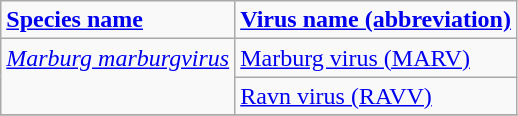<table class="sortable wikitable">
<tr>
<td><strong><a href='#'>Species name</a></strong></td>
<td><strong><a href='#'>Virus name (abbreviation)</a></strong></td>
</tr>
<tr valign="TOP">
<td rowspan="2"><em><a href='#'>Marburg marburgvirus</a></em></td>
<td><a href='#'>Marburg virus (MARV)</a></td>
</tr>
<tr valign="TOP">
<td><a href='#'>Ravn virus (RAVV)</a></td>
</tr>
<tr valign="TOP">
</tr>
</table>
